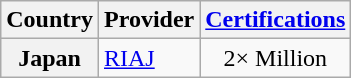<table class="wikitable sortable plainrowheaders">
<tr>
<th>Country</th>
<th>Provider</th>
<th><a href='#'>Certifications</a></th>
</tr>
<tr>
<th scope="row">Japan</th>
<td><a href='#'>RIAJ</a></td>
<td style="text-align:center;">2× Million</td>
</tr>
</table>
